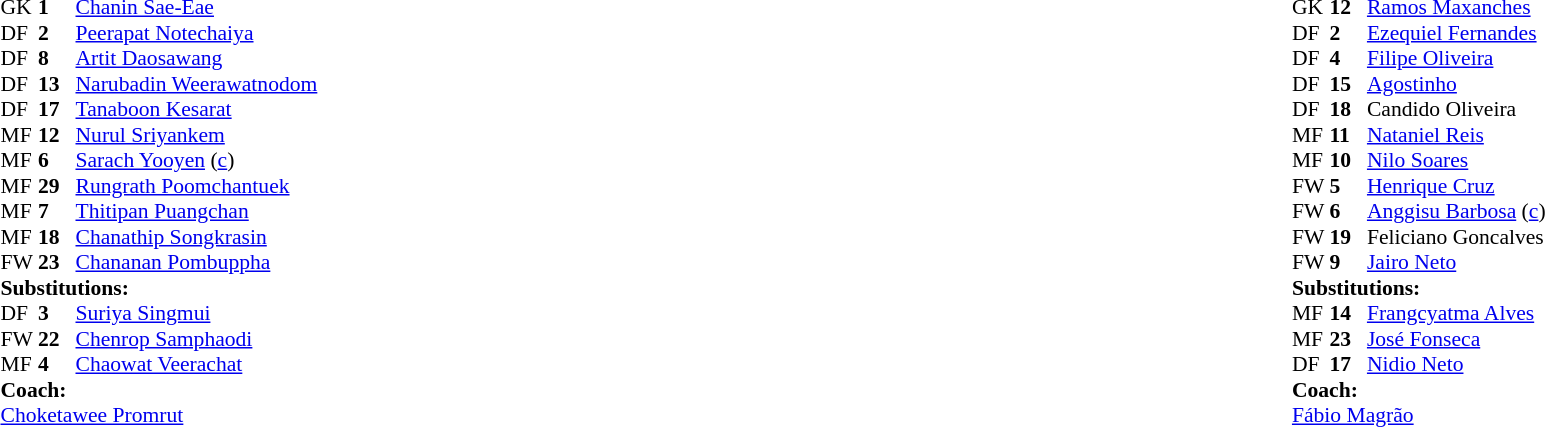<table width="100%">
<tr>
<td valign="top" width="50%"><br><table style="font-size: 90%" cellspacing="0" cellpadding="0">
<tr>
<th width="25"></th>
<th width="25"></th>
</tr>
<tr>
<td>GK</td>
<td><strong>1</strong></td>
<td><a href='#'>Chanin Sae-Eae</a></td>
</tr>
<tr>
<td>DF</td>
<td><strong>2</strong></td>
<td><a href='#'>Peerapat Notechaiya</a></td>
<td></td>
<td></td>
</tr>
<tr>
<td>DF</td>
<td><strong>8</strong></td>
<td><a href='#'>Artit Daosawang</a></td>
</tr>
<tr>
<td>DF</td>
<td><strong>13</strong></td>
<td><a href='#'>Narubadin Weerawatnodom</a></td>
</tr>
<tr>
<td>DF</td>
<td><strong>17</strong></td>
<td><a href='#'>Tanaboon Kesarat</a></td>
</tr>
<tr>
<td>MF</td>
<td><strong>12</strong></td>
<td><a href='#'>Nurul Sriyankem</a></td>
<td></td>
</tr>
<tr>
<td>MF</td>
<td><strong>6</strong></td>
<td><a href='#'>Sarach Yooyen</a> (<a href='#'>c</a>)</td>
</tr>
<tr>
<td>MF</td>
<td><strong>29</strong></td>
<td><a href='#'>Rungrath Poomchantuek</a></td>
</tr>
<tr>
<td>MF</td>
<td><strong>7</strong></td>
<td><a href='#'>Thitipan Puangchan</a></td>
<td></td>
<td></td>
</tr>
<tr>
<td>MF</td>
<td><strong>18</strong></td>
<td><a href='#'>Chanathip Songkrasin</a></td>
</tr>
<tr>
<td>FW</td>
<td><strong>23</strong></td>
<td><a href='#'>Chananan Pombuppha</a></td>
<td></td>
<td></td>
</tr>
<tr>
<td colspan=3><strong>Substitutions:</strong></td>
</tr>
<tr>
<td>DF</td>
<td><strong>3</strong></td>
<td><a href='#'>Suriya Singmui</a></td>
<td></td>
<td></td>
</tr>
<tr>
<td>FW</td>
<td><strong>22</strong></td>
<td><a href='#'>Chenrop Samphaodi</a></td>
<td></td>
<td></td>
</tr>
<tr>
<td>MF</td>
<td><strong>4</strong></td>
<td><a href='#'>Chaowat Veerachat</a></td>
<td></td>
<td></td>
</tr>
<tr>
<td colspan=3><strong>Coach:</strong></td>
</tr>
<tr>
<td colspan=3> <a href='#'>Choketawee Promrut</a></td>
</tr>
</table>
</td>
<td valign="top"></td>
<td valign="top" width="50%"><br><table style="font-size: 90%" cellspacing="0" cellpadding="0" align="center">
<tr>
<th width=25></th>
<th width=25></th>
</tr>
<tr>
<td>GK</td>
<td><strong>12</strong></td>
<td><a href='#'>Ramos Maxanches</a></td>
</tr>
<tr>
<td>DF</td>
<td><strong>2</strong></td>
<td><a href='#'>Ezequiel Fernandes</a></td>
</tr>
<tr>
<td>DF</td>
<td><strong>4</strong></td>
<td><a href='#'>Filipe Oliveira</a></td>
</tr>
<tr>
<td>DF</td>
<td><strong>15</strong></td>
<td><a href='#'>Agostinho</a></td>
</tr>
<tr>
<td>DF</td>
<td><strong>18</strong></td>
<td>Candido Oliveira</td>
</tr>
<tr>
<td>MF</td>
<td><strong>11</strong></td>
<td><a href='#'>Nataniel Reis</a></td>
</tr>
<tr>
<td>MF</td>
<td><strong>10</strong></td>
<td><a href='#'>Nilo Soares</a></td>
<td></td>
<td></td>
</tr>
<tr>
<td>FW</td>
<td><strong>5</strong></td>
<td><a href='#'>Henrique Cruz</a></td>
<td></td>
<td></td>
</tr>
<tr>
<td>FW</td>
<td><strong>6</strong></td>
<td><a href='#'>Anggisu Barbosa</a> (<a href='#'>c</a>)</td>
</tr>
<tr>
<td>FW</td>
<td><strong>19</strong></td>
<td>Feliciano Goncalves</td>
<td></td>
</tr>
<tr>
<td>FW</td>
<td><strong>9</strong></td>
<td><a href='#'>Jairo Neto</a></td>
<td></td>
<td></td>
</tr>
<tr>
<td colspan=3><strong>Substitutions:</strong></td>
</tr>
<tr>
<td>MF</td>
<td><strong>14</strong></td>
<td><a href='#'>Frangcyatma Alves</a></td>
<td></td>
<td></td>
</tr>
<tr>
<td>MF</td>
<td><strong>23</strong></td>
<td><a href='#'>José Fonseca</a></td>
<td></td>
<td></td>
</tr>
<tr>
<td>DF</td>
<td><strong>17</strong></td>
<td><a href='#'>Nidio Neto</a></td>
<td></td>
<td></td>
</tr>
<tr>
<td colspan=3><strong>Coach:</strong></td>
</tr>
<tr>
<td colspan=3> <a href='#'>Fábio Magrão</a></td>
</tr>
</table>
</td>
</tr>
</table>
